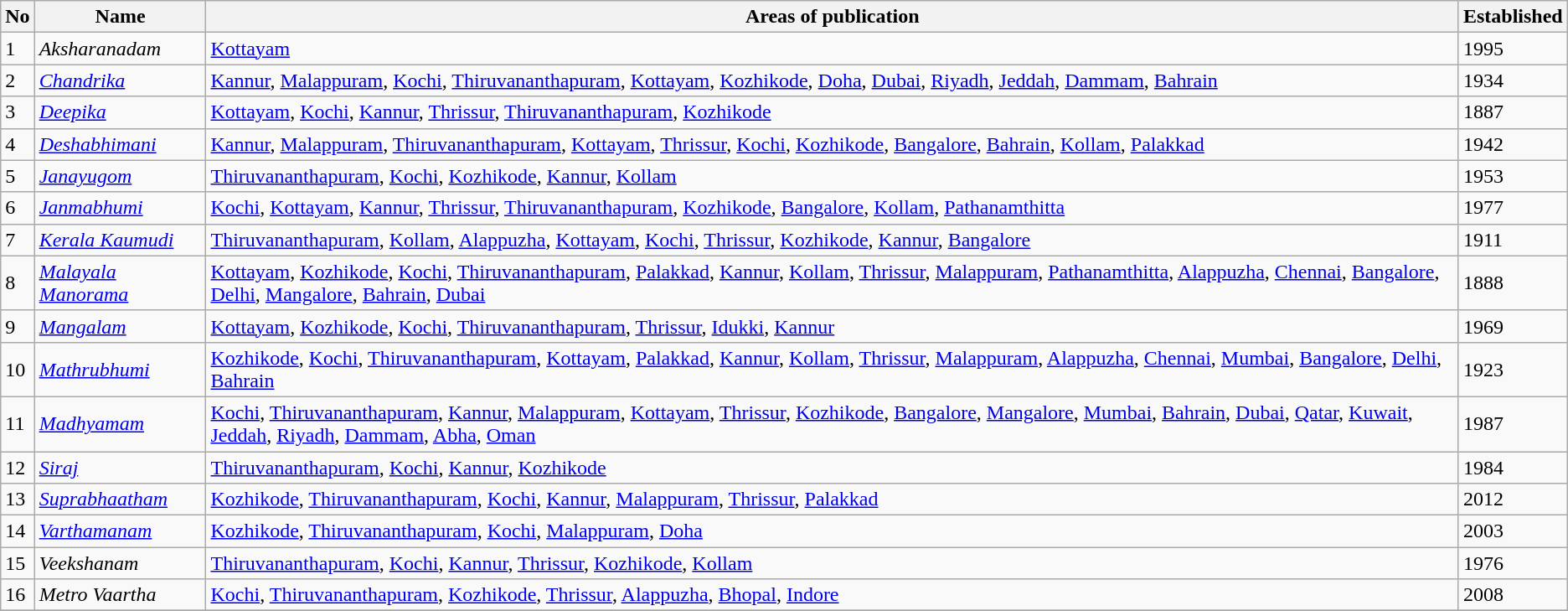<table class="wikitable sortable">
<tr>
<th>No</th>
<th>Name</th>
<th>Areas of publication</th>
<th>Established</th>
</tr>
<tr>
<td>1</td>
<td><em>Aksharanadam</em></td>
<td><a href='#'>Kottayam</a></td>
<td>1995</td>
</tr>
<tr>
<td>2</td>
<td><em><a href='#'>Chandrika</a></em></td>
<td><a href='#'>Kannur</a>, <a href='#'>Malappuram</a>, <a href='#'>Kochi</a>, <a href='#'>Thiruvananthapuram</a>, <a href='#'>Kottayam</a>, <a href='#'>Kozhikode</a>, <a href='#'>Doha</a>, <a href='#'>Dubai</a>, <a href='#'>Riyadh</a>, <a href='#'>Jeddah</a>, <a href='#'>Dammam</a>, <a href='#'>Bahrain</a></td>
<td>1934</td>
</tr>
<tr>
<td>3</td>
<td><em><a href='#'>Deepika</a></em></td>
<td><a href='#'>Kottayam</a>, <a href='#'>Kochi</a>, <a href='#'>Kannur</a>, <a href='#'>Thrissur</a>, <a href='#'>Thiruvananthapuram</a>, <a href='#'>Kozhikode</a></td>
<td>1887</td>
</tr>
<tr>
<td>4</td>
<td><em><a href='#'>Deshabhimani</a></em></td>
<td><a href='#'>Kannur</a>, <a href='#'>Malappuram</a>, <a href='#'>Thiruvananthapuram</a>, <a href='#'>Kottayam</a>, <a href='#'>Thrissur</a>, <a href='#'>Kochi</a>, <a href='#'>Kozhikode</a>, <a href='#'>Bangalore</a>, <a href='#'>Bahrain</a>, <a href='#'>Kollam</a>, <a href='#'>Palakkad</a></td>
<td>1942</td>
</tr>
<tr>
<td>5</td>
<td><em><a href='#'>Janayugom</a></em></td>
<td><a href='#'>Thiruvananthapuram</a>, <a href='#'>Kochi</a>, <a href='#'>Kozhikode</a>, <a href='#'>Kannur</a>, <a href='#'>Kollam</a></td>
<td>1953</td>
</tr>
<tr>
<td>6</td>
<td><em><a href='#'>Janmabhumi</a></em></td>
<td><a href='#'>Kochi</a>, <a href='#'>Kottayam</a>, <a href='#'>Kannur</a>, <a href='#'>Thrissur</a>, <a href='#'>Thiruvananthapuram</a>, <a href='#'>Kozhikode</a>, <a href='#'>Bangalore</a>, <a href='#'>Kollam</a>, <a href='#'>Pathanamthitta</a></td>
<td>1977</td>
</tr>
<tr>
<td>7</td>
<td><em><a href='#'>Kerala Kaumudi</a></em></td>
<td><a href='#'>Thiruvananthapuram</a>, <a href='#'>Kollam</a>, <a href='#'>Alappuzha</a>, <a href='#'>Kottayam</a>, <a href='#'>Kochi</a>, <a href='#'>Thrissur</a>, <a href='#'>Kozhikode</a>, <a href='#'>Kannur</a>, <a href='#'>Bangalore</a></td>
<td>1911</td>
</tr>
<tr>
<td>8</td>
<td><em><a href='#'>Malayala Manorama</a></em></td>
<td><a href='#'>Kottayam</a>, <a href='#'>Kozhikode</a>, <a href='#'>Kochi</a>, <a href='#'>Thiruvananthapuram</a>, <a href='#'>Palakkad</a>, <a href='#'>Kannur</a>, <a href='#'>Kollam</a>, <a href='#'>Thrissur</a>, <a href='#'>Malappuram</a>, <a href='#'>Pathanamthitta</a>, <a href='#'>Alappuzha</a>, <a href='#'>Chennai</a>, <a href='#'>Bangalore</a>, <a href='#'>Delhi</a>, <a href='#'>Mangalore</a>, <a href='#'>Bahrain</a>, <a href='#'>Dubai</a></td>
<td>1888</td>
</tr>
<tr>
<td>9</td>
<td><em><a href='#'>Mangalam</a></em></td>
<td><a href='#'>Kottayam</a>, <a href='#'>Kozhikode</a>, <a href='#'>Kochi</a>, <a href='#'>Thiruvananthapuram</a>, <a href='#'>Thrissur</a>, <a href='#'>Idukki</a>, <a href='#'>Kannur</a></td>
<td>1969</td>
</tr>
<tr>
<td>10</td>
<td><em><a href='#'>Mathrubhumi</a></em></td>
<td><a href='#'>Kozhikode</a>, <a href='#'>Kochi</a>, <a href='#'>Thiruvananthapuram</a>, <a href='#'>Kottayam</a>, <a href='#'>Palakkad</a>, <a href='#'>Kannur</a>, <a href='#'>Kollam</a>, <a href='#'>Thrissur</a>, <a href='#'>Malappuram</a>, <a href='#'>Alappuzha</a>, <a href='#'>Chennai</a>, <a href='#'>Mumbai</a>, <a href='#'>Bangalore</a>, <a href='#'>Delhi</a>, <a href='#'>Bahrain</a></td>
<td>1923</td>
</tr>
<tr>
<td>11</td>
<td><em><a href='#'>Madhyamam</a></em></td>
<td><a href='#'>Kochi</a>, <a href='#'>Thiruvananthapuram</a>, <a href='#'>Kannur</a>, <a href='#'>Malappuram</a>, <a href='#'>Kottayam</a>, <a href='#'>Thrissur</a>, <a href='#'>Kozhikode</a>, <a href='#'>Bangalore</a>, <a href='#'>Mangalore</a>, <a href='#'>Mumbai</a>, <a href='#'>Bahrain</a>, <a href='#'>Dubai</a>, <a href='#'>Qatar</a>, <a href='#'>Kuwait</a>, <a href='#'>Jeddah</a>, <a href='#'>Riyadh</a>, <a href='#'>Dammam</a>, <a href='#'>Abha</a>, <a href='#'>Oman</a></td>
<td>1987</td>
</tr>
<tr>
<td>12</td>
<td><em><a href='#'>Siraj</a></em></td>
<td><a href='#'>Thiruvananthapuram</a>, <a href='#'>Kochi</a>, <a href='#'>Kannur</a>, <a href='#'>Kozhikode</a></td>
<td>1984</td>
</tr>
<tr>
<td>13</td>
<td><em><a href='#'>Suprabhaatham</a></em></td>
<td><a href='#'>Kozhikode</a>, <a href='#'>Thiruvananthapuram</a>, <a href='#'>Kochi</a>, <a href='#'>Kannur</a>, <a href='#'>Malappuram</a>, <a href='#'>Thrissur</a>, <a href='#'>Palakkad</a></td>
<td>2012</td>
</tr>
<tr>
<td>14</td>
<td><em><a href='#'>Varthamanam</a></em></td>
<td><a href='#'>Kozhikode</a>, <a href='#'>Thiruvananthapuram</a>, <a href='#'>Kochi</a>, <a href='#'>Malappuram</a>, <a href='#'>Doha</a></td>
<td>2003</td>
</tr>
<tr>
<td>15</td>
<td><em>Veekshanam</em></td>
<td><a href='#'>Thiruvananthapuram</a>, <a href='#'>Kochi</a>, <a href='#'>Kannur</a>, <a href='#'>Thrissur</a>, <a href='#'>Kozhikode</a>, <a href='#'>Kollam</a></td>
<td>1976</td>
</tr>
<tr>
<td>16</td>
<td><em>Metro Vaartha</em></td>
<td><a href='#'>Kochi</a>, <a href='#'>Thiruvananthapuram</a>, <a href='#'>Kozhikode</a>, <a href='#'>Thrissur</a>, <a href='#'>Alappuzha</a>, <a href='#'>Bhopal</a>, <a href='#'>Indore</a></td>
<td>2008</td>
</tr>
<tr>
</tr>
</table>
